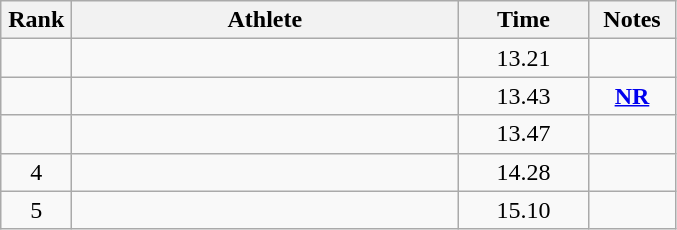<table class="wikitable sortable" style="text-align:center">
<tr>
<th width=40>Rank</th>
<th width=250>Athlete</th>
<th width=80>Time</th>
<th width=50>Notes</th>
</tr>
<tr>
<td></td>
<td align=left></td>
<td>13.21</td>
<td></td>
</tr>
<tr>
<td></td>
<td align=left></td>
<td>13.43</td>
<td><strong><a href='#'>NR</a></strong></td>
</tr>
<tr>
<td></td>
<td align=left></td>
<td>13.47</td>
<td></td>
</tr>
<tr>
<td>4</td>
<td align=left></td>
<td>14.28</td>
<td></td>
</tr>
<tr>
<td>5</td>
<td align=left></td>
<td>15.10</td>
<td></td>
</tr>
</table>
